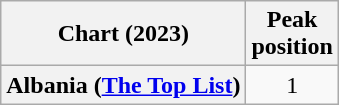<table class="wikitable sortable plainrowheaders" style="text-align:center">
<tr>
<th scope="col">Chart (2023)</th>
<th scope="col">Peak<br>position</th>
</tr>
<tr>
<th scope="row">Albania (<a href='#'>The Top List</a>)</th>
<td>1</td>
</tr>
</table>
